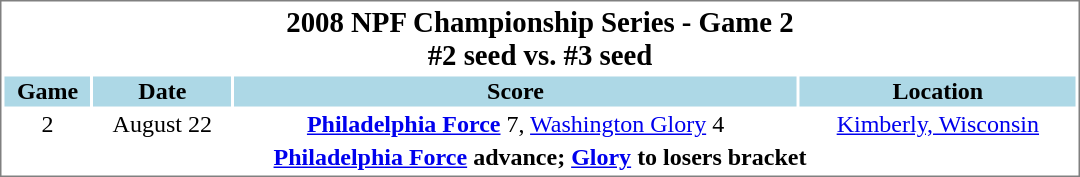<table cellpadding="1"  style="min-width:45em;text-align:center;font-size:100%; border:1px solid gray;">
<tr style="font-size:larger;">
<th colspan=8>2008 NPF Championship Series - Game 2<br>#2 seed vs. #3 seed</th>
</tr>
<tr style="background:lightblue;">
<th>Game</th>
<th>Date</th>
<th>Score</th>
<th>Location</th>
</tr>
<tr>
<td>2</td>
<td>August 22</td>
<td><strong><a href='#'>Philadelphia Force</a></strong> 7, <a href='#'>Washington Glory</a> 4</td>
<td><a href='#'>Kimberly, Wisconsin</a></td>
</tr>
<tr>
<th colspan=8><strong><a href='#'>Philadelphia Force</a></strong> advance; <a href='#'>Glory</a> to losers bracket</th>
</tr>
</table>
